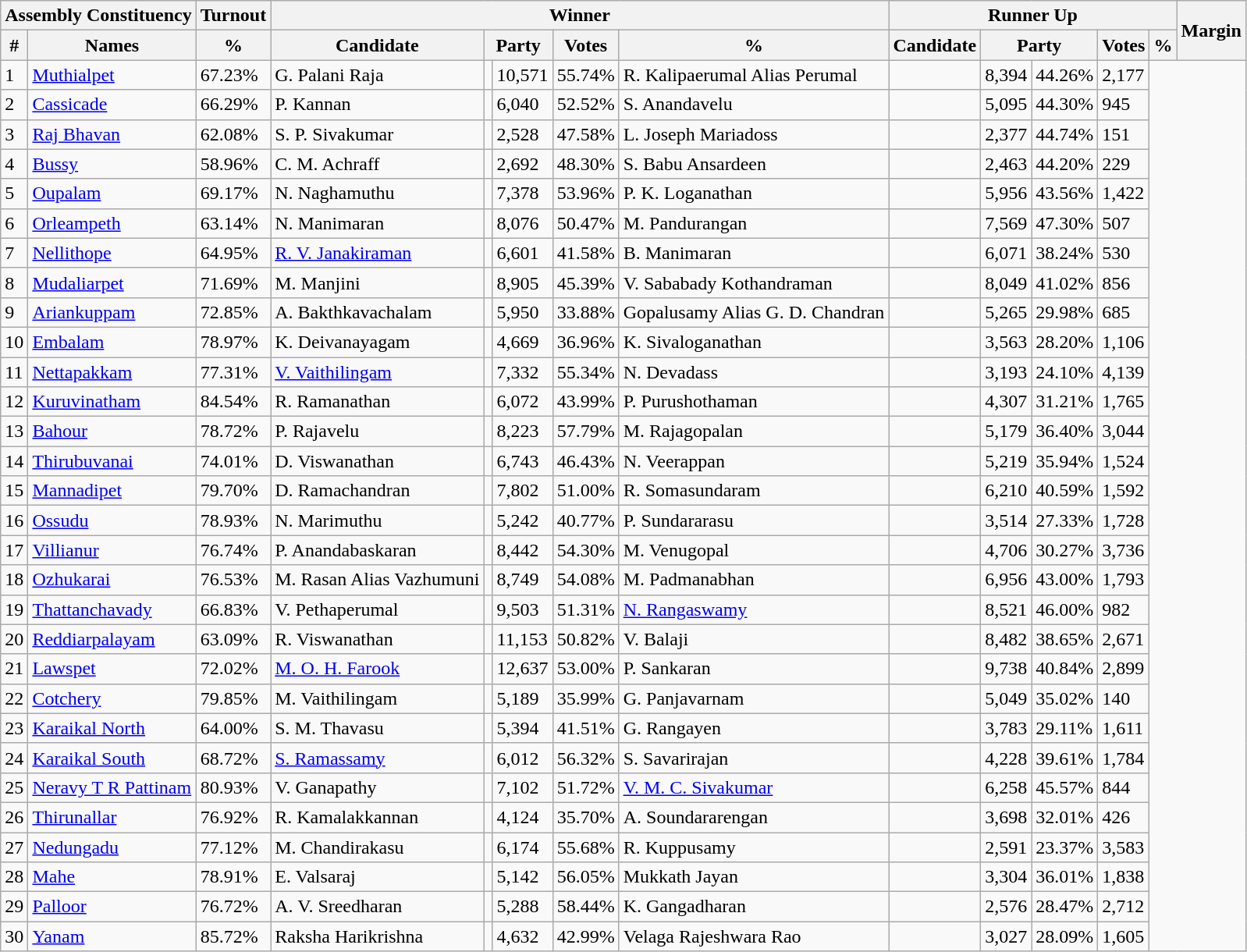<table class="wikitable sortable">
<tr>
<th colspan="2">Assembly Constituency</th>
<th>Turnout</th>
<th colspan="5">Winner</th>
<th colspan="5">Runner Up</th>
<th rowspan="2" data-sort-type=number>Margin</th>
</tr>
<tr>
<th>#</th>
<th>Names</th>
<th>%</th>
<th>Candidate</th>
<th colspan="2">Party</th>
<th data-sort-type=number>Votes</th>
<th>%</th>
<th>Candidate</th>
<th colspan="2">Party</th>
<th data-sort-type=number>Votes</th>
<th>%</th>
</tr>
<tr>
<td>1</td>
<td><a href='#'>Muthialpet</a></td>
<td>67.23%</td>
<td>G. Palani Raja</td>
<td></td>
<td>10,571</td>
<td>55.74%</td>
<td>R. Kalipaerumal Alias Perumal</td>
<td></td>
<td>8,394</td>
<td>44.26%</td>
<td>2,177</td>
</tr>
<tr>
<td>2</td>
<td><a href='#'>Cassicade</a></td>
<td>66.29%</td>
<td>P. Kannan</td>
<td></td>
<td>6,040</td>
<td>52.52%</td>
<td>S. Anandavelu</td>
<td></td>
<td>5,095</td>
<td>44.30%</td>
<td>945</td>
</tr>
<tr>
<td>3</td>
<td><a href='#'>Raj Bhavan</a></td>
<td>62.08%</td>
<td>S. P. Sivakumar</td>
<td></td>
<td>2,528</td>
<td>47.58%</td>
<td>L. Joseph Mariadoss</td>
<td></td>
<td>2,377</td>
<td>44.74%</td>
<td>151</td>
</tr>
<tr>
<td>4</td>
<td><a href='#'>Bussy</a></td>
<td>58.96%</td>
<td>C. M. Achraff</td>
<td></td>
<td>2,692</td>
<td>48.30%</td>
<td>S. Babu Ansardeen</td>
<td></td>
<td>2,463</td>
<td>44.20%</td>
<td>229</td>
</tr>
<tr>
<td>5</td>
<td><a href='#'>Oupalam</a></td>
<td>69.17%</td>
<td>N. Naghamuthu</td>
<td></td>
<td>7,378</td>
<td>53.96%</td>
<td>P. K. Loganathan</td>
<td></td>
<td>5,956</td>
<td>43.56%</td>
<td>1,422</td>
</tr>
<tr>
<td>6</td>
<td><a href='#'>Orleampeth</a></td>
<td>63.14%</td>
<td>N. Manimaran</td>
<td></td>
<td>8,076</td>
<td>50.47%</td>
<td>M. Pandurangan</td>
<td></td>
<td>7,569</td>
<td>47.30%</td>
<td>507</td>
</tr>
<tr>
<td>7</td>
<td><a href='#'>Nellithope</a></td>
<td>64.95%</td>
<td><a href='#'>R. V. Janakiraman</a></td>
<td></td>
<td>6,601</td>
<td>41.58%</td>
<td>B. Manimaran</td>
<td></td>
<td>6,071</td>
<td>38.24%</td>
<td>530</td>
</tr>
<tr>
<td>8</td>
<td><a href='#'>Mudaliarpet</a></td>
<td>71.69%</td>
<td>M. Manjini</td>
<td></td>
<td>8,905</td>
<td>45.39%</td>
<td>V. Sababady Kothandraman</td>
<td></td>
<td>8,049</td>
<td>41.02%</td>
<td>856</td>
</tr>
<tr>
<td>9</td>
<td><a href='#'>Ariankuppam</a></td>
<td>72.85%</td>
<td>A. Bakthkavachalam</td>
<td></td>
<td>5,950</td>
<td>33.88%</td>
<td>Gopalusamy Alias G. D. Chandran</td>
<td></td>
<td>5,265</td>
<td>29.98%</td>
<td>685</td>
</tr>
<tr>
<td>10</td>
<td><a href='#'>Embalam</a></td>
<td>78.97%</td>
<td>K. Deivanayagam</td>
<td></td>
<td>4,669</td>
<td>36.96%</td>
<td>K. Sivaloganathan</td>
<td></td>
<td>3,563</td>
<td>28.20%</td>
<td>1,106</td>
</tr>
<tr>
<td>11</td>
<td><a href='#'>Nettapakkam</a></td>
<td>77.31%</td>
<td><a href='#'>V. Vaithilingam</a></td>
<td></td>
<td>7,332</td>
<td>55.34%</td>
<td>N. Devadass</td>
<td></td>
<td>3,193</td>
<td>24.10%</td>
<td>4,139</td>
</tr>
<tr>
<td>12</td>
<td><a href='#'>Kuruvinatham</a></td>
<td>84.54%</td>
<td>R. Ramanathan</td>
<td></td>
<td>6,072</td>
<td>43.99%</td>
<td>P. Purushothaman</td>
<td></td>
<td>4,307</td>
<td>31.21%</td>
<td>1,765</td>
</tr>
<tr>
<td>13</td>
<td><a href='#'>Bahour</a></td>
<td>78.72%</td>
<td>P. Rajavelu</td>
<td></td>
<td>8,223</td>
<td>57.79%</td>
<td>M. Rajagopalan</td>
<td></td>
<td>5,179</td>
<td>36.40%</td>
<td>3,044</td>
</tr>
<tr>
<td>14</td>
<td><a href='#'>Thirubuvanai</a></td>
<td>74.01%</td>
<td>D. Viswanathan</td>
<td></td>
<td>6,743</td>
<td>46.43%</td>
<td>N. Veerappan</td>
<td></td>
<td>5,219</td>
<td>35.94%</td>
<td>1,524</td>
</tr>
<tr>
<td>15</td>
<td><a href='#'>Mannadipet</a></td>
<td>79.70%</td>
<td>D. Ramachandran</td>
<td></td>
<td>7,802</td>
<td>51.00%</td>
<td>R. Somasundaram</td>
<td></td>
<td>6,210</td>
<td>40.59%</td>
<td>1,592</td>
</tr>
<tr>
<td>16</td>
<td><a href='#'>Ossudu</a></td>
<td>78.93%</td>
<td>N. Marimuthu</td>
<td></td>
<td>5,242</td>
<td>40.77%</td>
<td>P. Sundararasu</td>
<td></td>
<td>3,514</td>
<td>27.33%</td>
<td>1,728</td>
</tr>
<tr>
<td>17</td>
<td><a href='#'>Villianur</a></td>
<td>76.74%</td>
<td>P. Anandabaskaran</td>
<td></td>
<td>8,442</td>
<td>54.30%</td>
<td>M. Venugopal</td>
<td></td>
<td>4,706</td>
<td>30.27%</td>
<td>3,736</td>
</tr>
<tr>
<td>18</td>
<td><a href='#'>Ozhukarai</a></td>
<td>76.53%</td>
<td>M. Rasan Alias Vazhumuni</td>
<td></td>
<td>8,749</td>
<td>54.08%</td>
<td>M. Padmanabhan</td>
<td></td>
<td>6,956</td>
<td>43.00%</td>
<td>1,793</td>
</tr>
<tr>
<td>19</td>
<td><a href='#'>Thattanchavady</a></td>
<td>66.83%</td>
<td>V. Pethaperumal</td>
<td></td>
<td>9,503</td>
<td>51.31%</td>
<td><a href='#'>N. Rangaswamy</a></td>
<td></td>
<td>8,521</td>
<td>46.00%</td>
<td>982</td>
</tr>
<tr>
<td>20</td>
<td><a href='#'>Reddiarpalayam</a></td>
<td>63.09%</td>
<td>R. Viswanathan</td>
<td></td>
<td>11,153</td>
<td>50.82%</td>
<td>V. Balaji</td>
<td></td>
<td>8,482</td>
<td>38.65%</td>
<td>2,671</td>
</tr>
<tr>
<td>21</td>
<td><a href='#'>Lawspet</a></td>
<td>72.02%</td>
<td><a href='#'>M. O. H. Farook</a></td>
<td></td>
<td>12,637</td>
<td>53.00%</td>
<td>P. Sankaran</td>
<td></td>
<td>9,738</td>
<td>40.84%</td>
<td>2,899</td>
</tr>
<tr>
<td>22</td>
<td><a href='#'>Cotchery</a></td>
<td>79.85%</td>
<td>M. Vaithilingam</td>
<td></td>
<td>5,189</td>
<td>35.99%</td>
<td>G. Panjavarnam</td>
<td></td>
<td>5,049</td>
<td>35.02%</td>
<td>140</td>
</tr>
<tr>
<td>23</td>
<td><a href='#'>Karaikal North</a></td>
<td>64.00%</td>
<td>S. M. Thavasu</td>
<td></td>
<td>5,394</td>
<td>41.51%</td>
<td>G. Rangayen</td>
<td></td>
<td>3,783</td>
<td>29.11%</td>
<td>1,611</td>
</tr>
<tr>
<td>24</td>
<td><a href='#'>Karaikal South</a></td>
<td>68.72%</td>
<td><a href='#'>S. Ramassamy</a></td>
<td></td>
<td>6,012</td>
<td>56.32%</td>
<td>S. Savarirajan</td>
<td></td>
<td>4,228</td>
<td>39.61%</td>
<td>1,784</td>
</tr>
<tr>
<td>25</td>
<td><a href='#'>Neravy T R Pattinam</a></td>
<td>80.93%</td>
<td>V. Ganapathy</td>
<td></td>
<td>7,102</td>
<td>51.72%</td>
<td><a href='#'>V. M. C. Sivakumar</a></td>
<td></td>
<td>6,258</td>
<td>45.57%</td>
<td>844</td>
</tr>
<tr>
<td>26</td>
<td><a href='#'>Thirunallar</a></td>
<td>76.92%</td>
<td>R. Kamalakkannan</td>
<td></td>
<td>4,124</td>
<td>35.70%</td>
<td>A. Soundararengan</td>
<td></td>
<td>3,698</td>
<td>32.01%</td>
<td>426</td>
</tr>
<tr>
<td>27</td>
<td><a href='#'>Nedungadu</a></td>
<td>77.12%</td>
<td>M. Chandirakasu</td>
<td></td>
<td>6,174</td>
<td>55.68%</td>
<td>R. Kuppusamy</td>
<td></td>
<td>2,591</td>
<td>23.37%</td>
<td>3,583</td>
</tr>
<tr>
<td>28</td>
<td><a href='#'>Mahe</a></td>
<td>78.91%</td>
<td>E. Valsaraj</td>
<td></td>
<td>5,142</td>
<td>56.05%</td>
<td>Mukkath Jayan</td>
<td></td>
<td>3,304</td>
<td>36.01%</td>
<td>1,838</td>
</tr>
<tr>
<td>29</td>
<td><a href='#'>Palloor</a></td>
<td>76.72%</td>
<td>A. V. Sreedharan</td>
<td></td>
<td>5,288</td>
<td>58.44%</td>
<td>K. Gangadharan</td>
<td></td>
<td>2,576</td>
<td>28.47%</td>
<td>2,712</td>
</tr>
<tr>
<td>30</td>
<td><a href='#'>Yanam</a></td>
<td>85.72%</td>
<td>Raksha Harikrishna</td>
<td></td>
<td>4,632</td>
<td>42.99%</td>
<td>Velaga Rajeshwara Rao</td>
<td></td>
<td>3,027</td>
<td>28.09%</td>
<td>1,605</td>
</tr>
</table>
